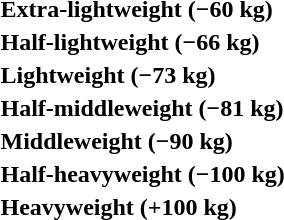<table>
<tr>
<th rowspan=2 style="text-align:left;">Extra-lightweight (−60 kg)</th>
<td rowspan=2></td>
<td rowspan=2></td>
<td></td>
</tr>
<tr>
<td></td>
</tr>
<tr>
<th rowspan=2 style="text-align:left;">Half-lightweight (−66 kg)</th>
<td rowspan=2></td>
<td rowspan=2></td>
<td></td>
</tr>
<tr>
<td></td>
</tr>
<tr>
<th rowspan=2 style="text-align:left;">Lightweight (−73 kg)</th>
<td rowspan=2></td>
<td rowspan=2></td>
<td></td>
</tr>
<tr>
<td></td>
</tr>
<tr>
<th rowspan=2 style="text-align:left;">Half-middleweight (−81 kg)</th>
<td rowspan=2></td>
<td rowspan=2></td>
<td></td>
</tr>
<tr>
<td></td>
</tr>
<tr>
<th rowspan=2 style="text-align:left;">Middleweight (−90 kg)</th>
<td rowspan=2></td>
<td rowspan=2></td>
<td></td>
</tr>
<tr>
<td></td>
</tr>
<tr>
<th rowspan=2 style="text-align:left;">Half-heavyweight (−100 kg)</th>
<td rowspan=2></td>
<td rowspan=2></td>
<td></td>
</tr>
<tr>
<td></td>
</tr>
<tr>
<th rowspan=2 style="text-align:left;">Heavyweight (+100 kg)</th>
<td rowspan=2></td>
<td rowspan=2></td>
<td></td>
</tr>
<tr>
<td></td>
</tr>
</table>
